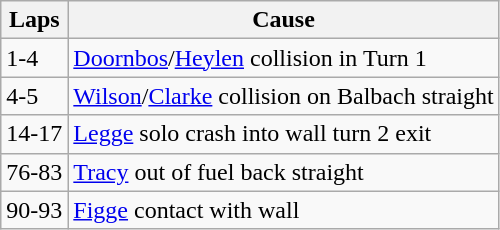<table class="wikitable">
<tr>
<th>Laps</th>
<th>Cause</th>
</tr>
<tr>
<td>1-4</td>
<td><a href='#'>Doornbos</a>/<a href='#'>Heylen</a> collision in Turn 1</td>
</tr>
<tr>
<td>4-5</td>
<td><a href='#'>Wilson</a>/<a href='#'>Clarke</a> collision on Balbach straight</td>
</tr>
<tr>
<td>14-17</td>
<td><a href='#'>Legge</a> solo crash into wall turn 2 exit</td>
</tr>
<tr>
<td>76-83</td>
<td><a href='#'>Tracy</a> out of fuel back straight</td>
</tr>
<tr>
<td>90-93</td>
<td><a href='#'>Figge</a> contact with wall</td>
</tr>
</table>
